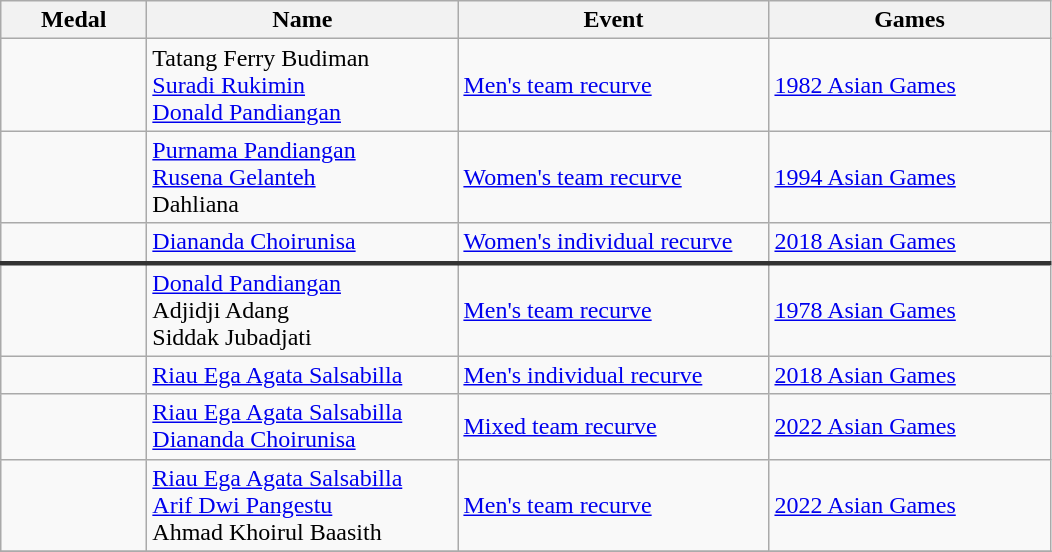<table class="wikitable sortable" style="font-size:100%">
<tr>
<th width="90">Medal</th>
<th width="200">Name</th>
<th width="200">Event</th>
<th width="180">Games</th>
</tr>
<tr>
<td></td>
<td>Tatang Ferry Budiman <br> <a href='#'>Suradi Rukimin</a> <br> <a href='#'>Donald Pandiangan</a></td>
<td><a href='#'>Men's team recurve</a></td>
<td><a href='#'>1982 Asian Games</a></td>
</tr>
<tr>
<td></td>
<td><a href='#'>Purnama Pandiangan</a> <br> <a href='#'>Rusena Gelanteh</a> <br> Dahliana</td>
<td><a href='#'>Women's team recurve</a></td>
<td><a href='#'>1994 Asian Games</a></td>
</tr>
<tr>
<td></td>
<td><a href='#'>Diananda Choirunisa</a></td>
<td><a href='#'>Women's individual recurve</a></td>
<td><a href='#'>2018 Asian Games</a></td>
</tr>
<tr style="border-top: 3px solid #333333;">
<td></td>
<td><a href='#'>Donald Pandiangan</a> <br> Adjidji Adang <br> Siddak Jubadjati</td>
<td><a href='#'>Men's team recurve</a></td>
<td><a href='#'>1978 Asian Games</a></td>
</tr>
<tr>
<td></td>
<td><a href='#'>Riau Ega Agata Salsabilla</a></td>
<td><a href='#'>Men's individual recurve</a></td>
<td><a href='#'>2018 Asian Games</a></td>
</tr>
<tr>
<td></td>
<td><a href='#'>Riau Ega Agata Salsabilla</a><br><a href='#'>Diananda Choirunisa</a></td>
<td><a href='#'>Mixed team recurve</a></td>
<td><a href='#'>2022 Asian Games</a></td>
</tr>
<tr>
<td></td>
<td><a href='#'>Riau Ega Agata Salsabilla</a><br><a href='#'>Arif Dwi Pangestu</a><br>Ahmad Khoirul Baasith</td>
<td><a href='#'>Men's team recurve</a></td>
<td><a href='#'>2022 Asian Games</a></td>
</tr>
<tr>
</tr>
</table>
